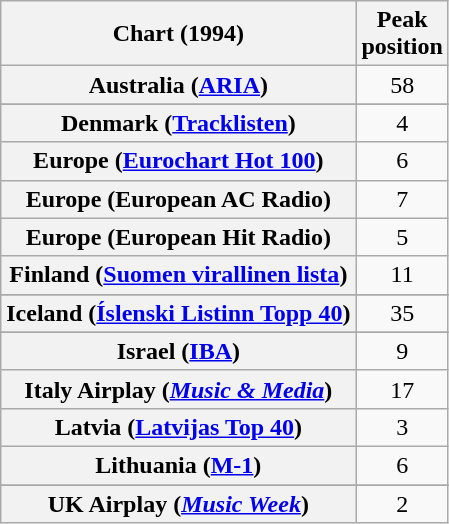<table class="wikitable sortable plainrowheaders" style="text-align:center">
<tr>
<th>Chart (1994)</th>
<th>Peak<br>position</th>
</tr>
<tr>
<th scope="row">Australia (<a href='#'>ARIA</a>)</th>
<td>58</td>
</tr>
<tr>
</tr>
<tr>
</tr>
<tr>
<th scope="row">Denmark (<a href='#'>Tracklisten</a>)</th>
<td>4</td>
</tr>
<tr>
<th scope="row">Europe (<a href='#'>Eurochart Hot 100</a>)</th>
<td>6</td>
</tr>
<tr>
<th scope="row">Europe (European AC Radio)</th>
<td>7</td>
</tr>
<tr>
<th scope="row">Europe (European Hit Radio)</th>
<td>5</td>
</tr>
<tr>
<th scope="row">Finland (<a href='#'>Suomen virallinen lista</a>)</th>
<td>11</td>
</tr>
<tr>
</tr>
<tr>
<th scope="row">Iceland (<a href='#'>Íslenski Listinn Topp 40</a>)</th>
<td>35</td>
</tr>
<tr>
</tr>
<tr>
<th scope="row">Israel (<a href='#'>IBA</a>)</th>
<td>9</td>
</tr>
<tr>
<th scope="row">Italy Airplay (<em><a href='#'>Music & Media</a></em>)</th>
<td>17</td>
</tr>
<tr>
<th scope="row">Latvia (<a href='#'>Latvijas Top 40</a>)</th>
<td>3</td>
</tr>
<tr>
<th scope="row">Lithuania (<a href='#'>M-1</a>)</th>
<td>6</td>
</tr>
<tr>
</tr>
<tr>
</tr>
<tr>
</tr>
<tr>
</tr>
<tr>
</tr>
<tr>
<th scope="row">UK Airplay (<em><a href='#'>Music Week</a></em>)</th>
<td>2</td>
</tr>
</table>
